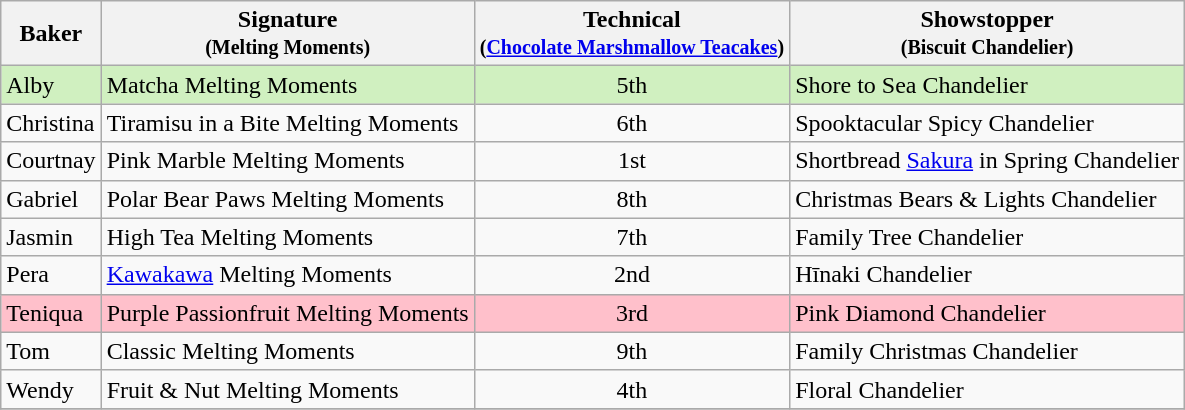<table class="wikitable" style="text-align:center;">
<tr>
<th>Baker</th>
<th>Signature<br><small>(Melting Moments)</small></th>
<th>Technical<br><small>(<a href='#'>Chocolate Marshmallow Teacakes</a>)</small></th>
<th>Showstopper<br><small>(Biscuit Chandelier)</small></th>
</tr>
<tr style="background:#d0f0c0;">
<td align="left">Alby</td>
<td align="left">Matcha Melting Moments</td>
<td>5th</td>
<td align="left">Shore to Sea Chandelier</td>
</tr>
<tr>
<td align="left">Christina</td>
<td align="left">Tiramisu in a Bite Melting Moments</td>
<td>6th</td>
<td align="left">Spooktacular Spicy Chandelier</td>
</tr>
<tr>
<td align="left">Courtnay</td>
<td align="left">Pink Marble Melting Moments</td>
<td>1st</td>
<td align="left">Shortbread <a href='#'>Sakura</a> in Spring Chandelier</td>
</tr>
<tr>
<td align="left">Gabriel</td>
<td align="left">Polar Bear Paws Melting Moments</td>
<td>8th</td>
<td align="left">Christmas Bears & Lights Chandelier</td>
</tr>
<tr>
<td align="left">Jasmin</td>
<td align="left">High Tea Melting Moments</td>
<td>7th</td>
<td align="left">Family Tree Chandelier</td>
</tr>
<tr>
<td align="left">Pera</td>
<td align="left"><a href='#'>Kawakawa</a> Melting Moments</td>
<td>2nd</td>
<td align="left">Hīnaki Chandelier</td>
</tr>
<tr style="background:pink;">
<td align="left">Teniqua</td>
<td align="left">Purple Passionfruit Melting Moments</td>
<td>3rd</td>
<td align="left">Pink Diamond Chandelier</td>
</tr>
<tr>
<td align="left">Tom</td>
<td align="left">Classic Melting Moments</td>
<td>9th</td>
<td align="left">Family Christmas Chandelier</td>
</tr>
<tr>
<td align="left">Wendy</td>
<td align="left">Fruit & Nut Melting Moments</td>
<td>4th</td>
<td align="left">Floral Chandelier</td>
</tr>
<tr>
</tr>
</table>
